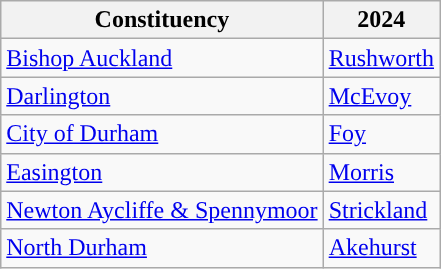<table class="wikitable">
<tr>
<th>Constituency</th>
<th>2024</th>
</tr>
<tr>
<td><a href='#'>Bishop Auckland</a></td>
<td><a href='#'>Rushworth</a></td>
</tr>
<tr>
<td><a href='#'>Darlington</a></td>
<td><a href='#'>McEvoy</a></td>
</tr>
<tr>
<td><a href='#'>City of Durham</a></td>
<td><a href='#'>Foy</a></td>
</tr>
<tr>
<td><a href='#'>Easington</a></td>
<td><a href='#'>Morris</a></td>
</tr>
<tr>
<td><a href='#'>Newton Aycliffe & Spennymoor</a></td>
<td><a href='#'>Strickland</a></td>
</tr>
<tr>
<td><a href='#'>North Durham</a></td>
<td><a href='#'>Akehurst</a></td>
</tr>
</table>
